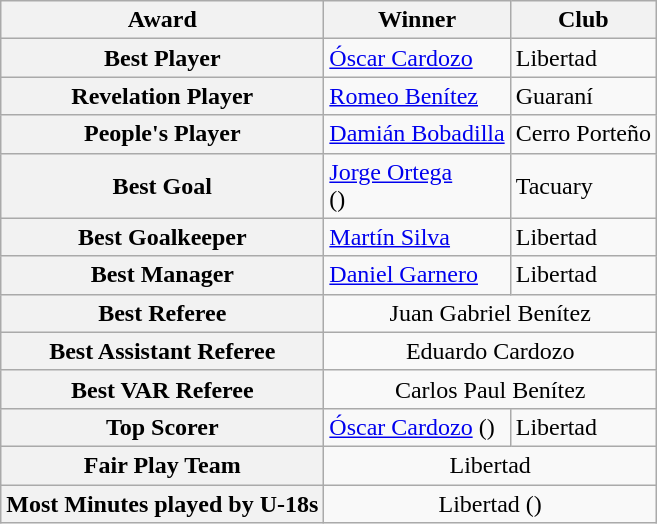<table class="wikitable">
<tr>
<th>Award</th>
<th>Winner</th>
<th>Club</th>
</tr>
<tr>
<th>Best Player</th>
<td> <a href='#'>Óscar Cardozo</a></td>
<td>Libertad</td>
</tr>
<tr>
<th>Revelation Player</th>
<td> <a href='#'>Romeo Benítez</a></td>
<td>Guaraní</td>
</tr>
<tr>
<th>People's Player</th>
<td> <a href='#'>Damián Bobadilla</a></td>
<td>Cerro Porteño</td>
</tr>
<tr>
<th>Best Goal</th>
<td> <a href='#'>Jorge Ortega</a><br>()</td>
<td>Tacuary</td>
</tr>
<tr>
<th>Best Goalkeeper</th>
<td> <a href='#'>Martín Silva</a></td>
<td>Libertad</td>
</tr>
<tr>
<th>Best Manager</th>
<td> <a href='#'>Daniel Garnero</a></td>
<td>Libertad</td>
</tr>
<tr>
<th>Best Referee</th>
<td colspan="2" align=center>Juan Gabriel Benítez</td>
</tr>
<tr>
<th>Best Assistant Referee</th>
<td colspan="2" align=center>Eduardo Cardozo</td>
</tr>
<tr>
<th>Best VAR Referee</th>
<td colspan="2" align=center>Carlos Paul Benítez</td>
</tr>
<tr>
<th>Top Scorer</th>
<td> <a href='#'>Óscar Cardozo</a> ()</td>
<td>Libertad</td>
</tr>
<tr>
<th>Fair Play Team</th>
<td colspan="2" align=center>Libertad</td>
</tr>
<tr>
<th>Most Minutes played by U-18s</th>
<td colspan="2" align=center>Libertad ()</td>
</tr>
</table>
